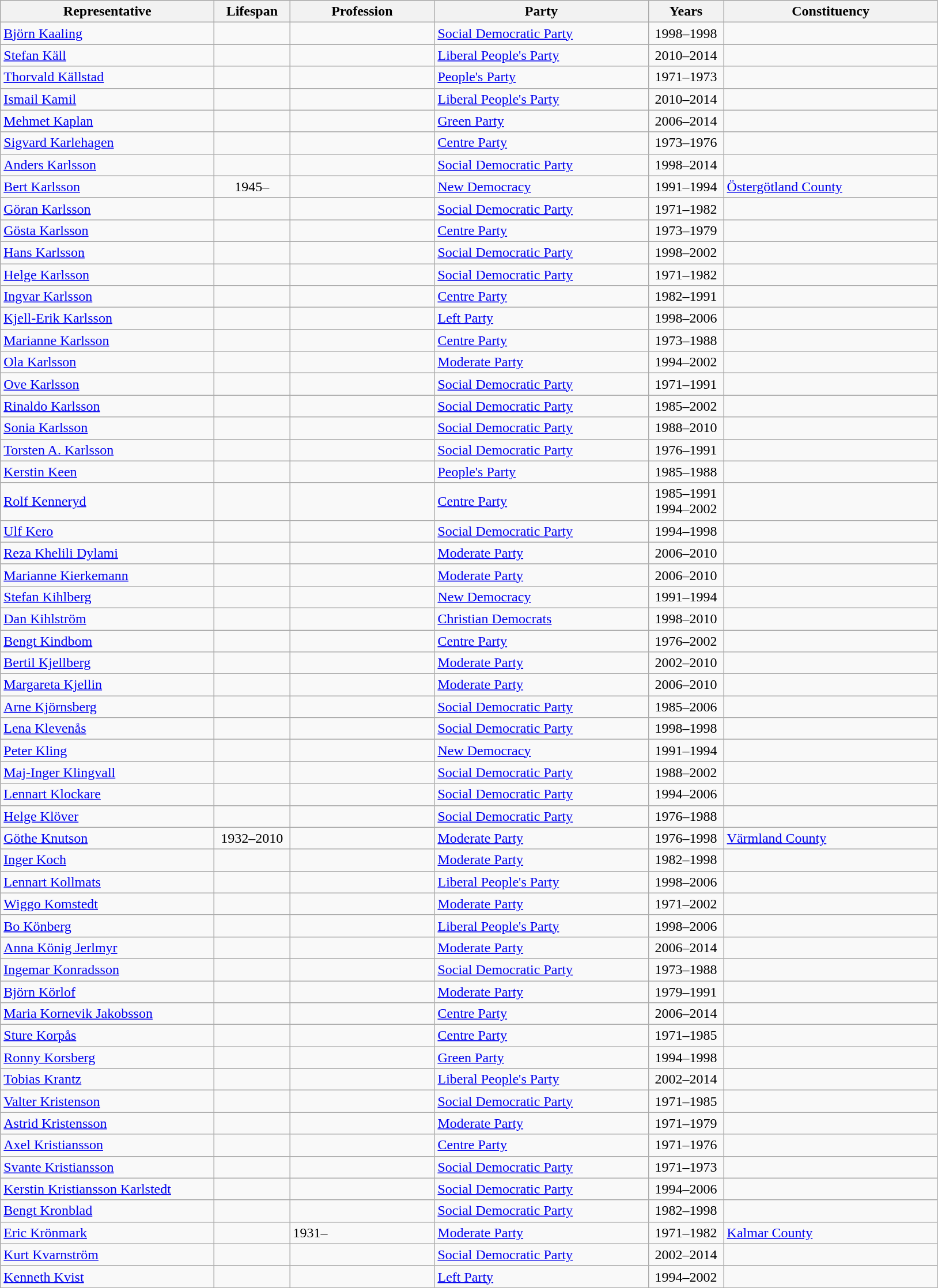<table class="wikitable">
<tr>
<th style="width:15em">Representative</th>
<th style="width:5em">Lifespan</th>
<th style="width:10em">Profession</th>
<th style="width:15em">Party</th>
<th style="width:5em">Years</th>
<th style="width:15em">Constituency</th>
</tr>
<tr>
<td><a href='#'>Björn Kaaling</a></td>
<td align=center></td>
<td></td>
<td> <a href='#'>Social Democratic Party</a></td>
<td align=center>1998–1998</td>
<td></td>
</tr>
<tr>
<td><a href='#'>Stefan Käll</a></td>
<td align=center></td>
<td></td>
<td> <a href='#'>Liberal People's Party</a></td>
<td align=center>2010–2014</td>
<td></td>
</tr>
<tr>
<td><a href='#'>Thorvald Källstad</a></td>
<td align=center></td>
<td></td>
<td> <a href='#'>People's Party</a></td>
<td align=center>1971–1973</td>
<td></td>
</tr>
<tr>
<td><a href='#'>Ismail Kamil</a></td>
<td align=center></td>
<td></td>
<td> <a href='#'>Liberal People's Party</a></td>
<td align=center>2010–2014</td>
<td></td>
</tr>
<tr>
<td><a href='#'>Mehmet Kaplan</a></td>
<td align=center></td>
<td></td>
<td> <a href='#'>Green Party</a></td>
<td align=center>2006–2014</td>
<td></td>
</tr>
<tr>
<td><a href='#'>Sigvard Karlehagen</a></td>
<td align=center></td>
<td></td>
<td> <a href='#'>Centre Party</a></td>
<td align=center>1973–1976</td>
<td></td>
</tr>
<tr>
<td><a href='#'>Anders Karlsson</a></td>
<td align=center></td>
<td></td>
<td> <a href='#'>Social Democratic Party</a></td>
<td align=center>1998–2014</td>
<td></td>
</tr>
<tr>
<td><a href='#'>Bert Karlsson</a></td>
<td align=center>1945–</td>
<td></td>
<td> <a href='#'>New Democracy</a></td>
<td align=center>1991–1994</td>
<td><a href='#'>Östergötland County</a></td>
</tr>
<tr>
<td><a href='#'>Göran Karlsson</a></td>
<td align=center></td>
<td></td>
<td> <a href='#'>Social Democratic Party</a></td>
<td align=center>1971–1982</td>
<td></td>
</tr>
<tr>
<td><a href='#'>Gösta Karlsson</a></td>
<td align=center></td>
<td></td>
<td> <a href='#'>Centre Party</a></td>
<td align=center>1973–1979</td>
<td></td>
</tr>
<tr>
<td><a href='#'>Hans Karlsson</a></td>
<td align=center></td>
<td></td>
<td> <a href='#'>Social Democratic Party</a></td>
<td align=center>1998–2002</td>
<td></td>
</tr>
<tr>
<td><a href='#'>Helge Karlsson</a></td>
<td align=center></td>
<td></td>
<td> <a href='#'>Social Democratic Party</a></td>
<td align=center>1971–1982</td>
<td></td>
</tr>
<tr>
<td><a href='#'>Ingvar Karlsson</a></td>
<td align=center></td>
<td></td>
<td> <a href='#'>Centre Party</a></td>
<td align=center>1982–1991</td>
<td></td>
</tr>
<tr>
<td><a href='#'>Kjell-Erik Karlsson</a></td>
<td align=center></td>
<td></td>
<td> <a href='#'>Left Party</a></td>
<td align=center>1998–2006</td>
<td></td>
</tr>
<tr>
<td><a href='#'>Marianne Karlsson</a></td>
<td align=center></td>
<td></td>
<td> <a href='#'>Centre Party</a></td>
<td align=center>1973–1988</td>
<td></td>
</tr>
<tr>
<td><a href='#'>Ola Karlsson</a></td>
<td align=center></td>
<td></td>
<td> <a href='#'>Moderate Party</a></td>
<td align=center>1994–2002</td>
<td></td>
</tr>
<tr>
<td><a href='#'>Ove Karlsson</a></td>
<td align=center></td>
<td></td>
<td> <a href='#'>Social Democratic Party</a></td>
<td align=center>1971–1991</td>
<td></td>
</tr>
<tr>
<td><a href='#'>Rinaldo Karlsson</a></td>
<td align=center></td>
<td></td>
<td> <a href='#'>Social Democratic Party</a></td>
<td align=center>1985–2002</td>
<td></td>
</tr>
<tr>
<td><a href='#'>Sonia Karlsson</a></td>
<td align=center></td>
<td></td>
<td> <a href='#'>Social Democratic Party</a></td>
<td align=center>1988–2010</td>
<td></td>
</tr>
<tr>
<td><a href='#'>Torsten A. Karlsson</a></td>
<td align=center></td>
<td></td>
<td> <a href='#'>Social Democratic Party</a></td>
<td align=center>1976–1991</td>
<td></td>
</tr>
<tr>
<td><a href='#'>Kerstin Keen</a></td>
<td align=center></td>
<td></td>
<td> <a href='#'>People's Party</a></td>
<td align=center>1985–1988</td>
<td></td>
</tr>
<tr>
<td><a href='#'>Rolf Kenneryd</a></td>
<td align=center></td>
<td></td>
<td> <a href='#'>Centre Party</a></td>
<td align=center>1985–1991<br>1994–2002</td>
<td></td>
</tr>
<tr>
<td><a href='#'>Ulf Kero</a></td>
<td align=center></td>
<td></td>
<td> <a href='#'>Social Democratic Party</a></td>
<td align=center>1994–1998</td>
<td></td>
</tr>
<tr>
<td><a href='#'>Reza Khelili Dylami</a></td>
<td align=center></td>
<td></td>
<td> <a href='#'>Moderate Party</a></td>
<td align=center>2006–2010</td>
<td></td>
</tr>
<tr>
<td><a href='#'>Marianne Kierkemann</a></td>
<td align=center></td>
<td></td>
<td> <a href='#'>Moderate Party</a></td>
<td align=center>2006–2010</td>
<td></td>
</tr>
<tr>
<td><a href='#'>Stefan Kihlberg</a></td>
<td align=center></td>
<td></td>
<td> <a href='#'>New Democracy</a></td>
<td align=center>1991–1994</td>
<td></td>
</tr>
<tr>
<td><a href='#'>Dan Kihlström</a></td>
<td align=center></td>
<td></td>
<td> <a href='#'>Christian Democrats</a></td>
<td align=center>1998–2010</td>
<td></td>
</tr>
<tr>
<td><a href='#'>Bengt Kindbom</a></td>
<td align=center></td>
<td></td>
<td> <a href='#'>Centre Party</a></td>
<td align=center>1976–2002</td>
<td></td>
</tr>
<tr>
<td><a href='#'>Bertil Kjellberg</a></td>
<td align=center></td>
<td></td>
<td> <a href='#'>Moderate Party</a></td>
<td align=center>2002–2010</td>
<td></td>
</tr>
<tr>
<td><a href='#'>Margareta Kjellin</a></td>
<td align=center></td>
<td></td>
<td> <a href='#'>Moderate Party</a></td>
<td align=center>2006–2010</td>
<td></td>
</tr>
<tr>
<td><a href='#'>Arne Kjörnsberg</a></td>
<td align=center></td>
<td></td>
<td> <a href='#'>Social Democratic Party</a></td>
<td align=center>1985–2006</td>
<td></td>
</tr>
<tr>
<td><a href='#'>Lena Klevenås</a></td>
<td align=center></td>
<td></td>
<td> <a href='#'>Social Democratic Party</a></td>
<td align=center>1998–1998</td>
<td></td>
</tr>
<tr>
<td><a href='#'>Peter Kling</a></td>
<td align=center></td>
<td></td>
<td> <a href='#'>New Democracy</a></td>
<td align=center>1991–1994</td>
<td></td>
</tr>
<tr>
<td><a href='#'>Maj-Inger Klingvall</a></td>
<td align=center></td>
<td></td>
<td> <a href='#'>Social Democratic Party</a></td>
<td align=center>1988–2002</td>
<td></td>
</tr>
<tr>
<td><a href='#'>Lennart Klockare</a></td>
<td align=center></td>
<td></td>
<td> <a href='#'>Social Democratic Party</a></td>
<td align=center>1994–2006</td>
<td></td>
</tr>
<tr>
<td><a href='#'>Helge Klöver</a></td>
<td align=center></td>
<td></td>
<td> <a href='#'>Social Democratic Party</a></td>
<td align=center>1976–1988</td>
<td></td>
</tr>
<tr>
<td><a href='#'>Göthe Knutson</a></td>
<td align=center>1932–2010</td>
<td></td>
<td> <a href='#'>Moderate Party</a></td>
<td align=center>1976–1998</td>
<td><a href='#'>Värmland County</a></td>
</tr>
<tr>
<td><a href='#'>Inger Koch</a></td>
<td align=center></td>
<td></td>
<td> <a href='#'>Moderate Party</a></td>
<td align=center>1982–1998</td>
<td></td>
</tr>
<tr>
<td><a href='#'>Lennart Kollmats</a></td>
<td align=center></td>
<td></td>
<td> <a href='#'>Liberal People's Party</a></td>
<td align=center>1998–2006</td>
<td></td>
</tr>
<tr>
<td><a href='#'>Wiggo Komstedt</a></td>
<td align=center></td>
<td></td>
<td> <a href='#'>Moderate Party</a></td>
<td align=center>1971–2002</td>
<td></td>
</tr>
<tr>
<td><a href='#'>Bo Könberg</a></td>
<td align=center></td>
<td></td>
<td> <a href='#'>Liberal People's Party</a></td>
<td align=center>1998–2006</td>
<td></td>
</tr>
<tr>
<td><a href='#'>Anna König Jerlmyr</a></td>
<td align=center></td>
<td></td>
<td> <a href='#'>Moderate Party</a></td>
<td align=center>2006–2014</td>
<td></td>
</tr>
<tr>
<td><a href='#'>Ingemar Konradsson</a></td>
<td align=center></td>
<td></td>
<td> <a href='#'>Social Democratic Party</a></td>
<td align=center>1973–1988</td>
<td></td>
</tr>
<tr>
<td><a href='#'>Björn Körlof</a></td>
<td align=center></td>
<td></td>
<td> <a href='#'>Moderate Party</a></td>
<td align=center>1979–1991</td>
<td></td>
</tr>
<tr>
<td><a href='#'>Maria Kornevik Jakobsson</a></td>
<td align=center></td>
<td></td>
<td> <a href='#'>Centre Party</a></td>
<td align=center>2006–2014</td>
<td></td>
</tr>
<tr>
<td><a href='#'>Sture Korpås</a></td>
<td align=center></td>
<td></td>
<td> <a href='#'>Centre Party</a></td>
<td align=center>1971–1985</td>
<td></td>
</tr>
<tr>
<td><a href='#'>Ronny Korsberg</a></td>
<td align=center></td>
<td></td>
<td> <a href='#'>Green Party</a></td>
<td align=center>1994–1998</td>
<td></td>
</tr>
<tr>
<td><a href='#'>Tobias Krantz</a></td>
<td align=center></td>
<td></td>
<td> <a href='#'>Liberal People's Party</a></td>
<td align=center>2002–2014</td>
<td></td>
</tr>
<tr>
<td><a href='#'>Valter Kristenson</a></td>
<td align=center></td>
<td></td>
<td> <a href='#'>Social Democratic Party</a></td>
<td align=center>1971–1985</td>
<td></td>
</tr>
<tr>
<td><a href='#'>Astrid Kristensson</a></td>
<td align=center></td>
<td></td>
<td> <a href='#'>Moderate Party</a></td>
<td align=center>1971–1979</td>
<td></td>
</tr>
<tr>
<td><a href='#'>Axel Kristiansson</a></td>
<td align=center></td>
<td></td>
<td> <a href='#'>Centre Party</a></td>
<td align=center>1971–1976</td>
<td></td>
</tr>
<tr>
<td><a href='#'>Svante Kristiansson</a></td>
<td align=center></td>
<td></td>
<td> <a href='#'>Social Democratic Party</a></td>
<td align=center>1971–1973</td>
<td></td>
</tr>
<tr>
<td><a href='#'>Kerstin Kristiansson Karlstedt</a></td>
<td align=center></td>
<td></td>
<td> <a href='#'>Social Democratic Party</a></td>
<td align=center>1994–2006</td>
<td></td>
</tr>
<tr>
<td><a href='#'>Bengt Kronblad</a></td>
<td align=center></td>
<td></td>
<td> <a href='#'>Social Democratic Party</a></td>
<td align=center>1982–1998</td>
<td></td>
</tr>
<tr>
<td><a href='#'>Eric Krönmark</a></td>
<td align=center></td>
<td>1931–</td>
<td> <a href='#'>Moderate Party</a></td>
<td align=center>1971–1982</td>
<td><a href='#'>Kalmar County</a></td>
</tr>
<tr>
<td><a href='#'>Kurt Kvarnström</a></td>
<td align=center></td>
<td></td>
<td> <a href='#'>Social Democratic Party</a></td>
<td align=center>2002–2014</td>
<td></td>
</tr>
<tr>
<td><a href='#'>Kenneth Kvist</a></td>
<td align=center></td>
<td></td>
<td> <a href='#'>Left Party</a></td>
<td align=center>1994–2002</td>
<td></td>
</tr>
</table>
